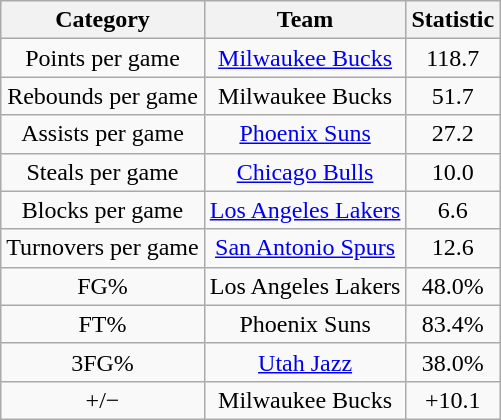<table class="wikitable" style="text-align:center">
<tr>
<th>Category</th>
<th>Team</th>
<th>Statistic</th>
</tr>
<tr>
<td>Points per game</td>
<td><a href='#'>Milwaukee Bucks</a></td>
<td>118.7</td>
</tr>
<tr>
<td>Rebounds per game</td>
<td>Milwaukee Bucks</td>
<td>51.7</td>
</tr>
<tr>
<td>Assists per game</td>
<td><a href='#'>Phoenix Suns</a></td>
<td>27.2</td>
</tr>
<tr>
<td>Steals per game</td>
<td><a href='#'>Chicago Bulls</a></td>
<td>10.0</td>
</tr>
<tr>
<td>Blocks per game</td>
<td><a href='#'>Los Angeles Lakers</a></td>
<td>6.6</td>
</tr>
<tr>
<td>Turnovers per game</td>
<td><a href='#'>San Antonio Spurs</a></td>
<td>12.6</td>
</tr>
<tr>
<td>FG%</td>
<td>Los Angeles Lakers</td>
<td>48.0%</td>
</tr>
<tr>
<td>FT%</td>
<td>Phoenix Suns</td>
<td>83.4%</td>
</tr>
<tr>
<td>3FG%</td>
<td><a href='#'>Utah Jazz</a></td>
<td>38.0%</td>
</tr>
<tr>
<td>+/−</td>
<td>Milwaukee Bucks</td>
<td>+10.1</td>
</tr>
</table>
